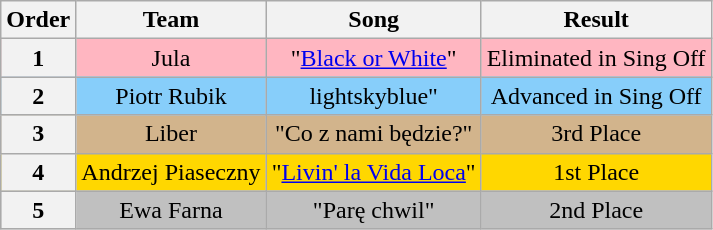<table class="wikitable plainrowheaders sortable" style="text-align: center; width: auto;">
<tr>
<th scope="col">Order</th>
<th scope="col">Team</th>
<th scope="col">Song</th>
<th scope="col">Result</th>
</tr>
<tr style="background:lightpink">
<th scope="row">1</th>
<td>Jula</td>
<td>"<a href='#'>Black or White</a>"</td>
<td>Eliminated in Sing Off</td>
</tr>
<tr style="background:lightskyblue">
<th scope="row">2</th>
<td>Piotr Rubik</td>
<td>lightskyblue"</td>
<td>Advanced in Sing Off</td>
</tr>
<tr style="background:tan">
<th scope="row">3</th>
<td>Liber</td>
<td>"Co z nami będzie?"</td>
<td>3rd Place</td>
</tr>
<tr style="background: gold">
<th scope="row">4</th>
<td>Andrzej Piaseczny</td>
<td>"<a href='#'>Livin' la Vida Loca</a>"</td>
<td>1st Place</td>
</tr>
<tr style="background:silver">
<th scope="row">5</th>
<td>Ewa Farna</td>
<td>"Parę chwil"</td>
<td>2nd Place</td>
</tr>
</table>
